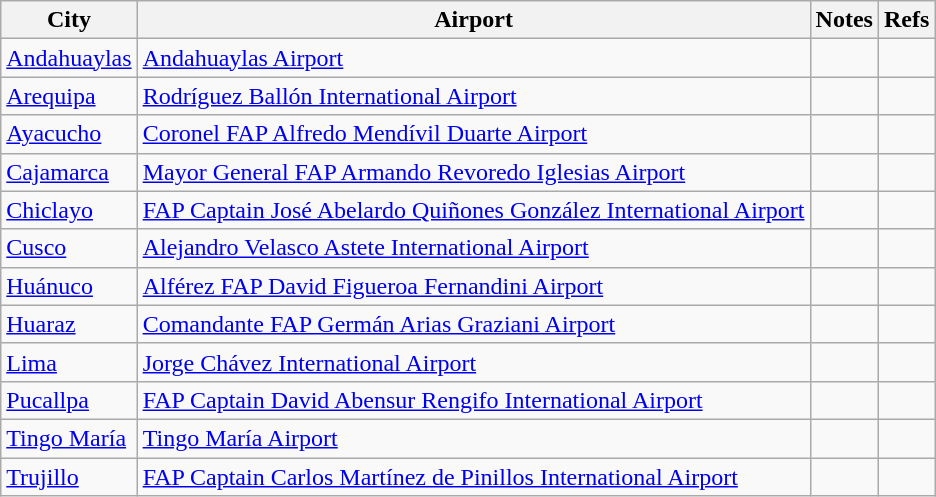<table class="sortable wikitable">
<tr>
<th>City</th>
<th>Airport</th>
<th>Notes</th>
<th class="unsortable">Refs</th>
</tr>
<tr>
<td><a href='#'>Andahuaylas</a></td>
<td><a href='#'>Andahuaylas Airport</a></td>
<td></td>
<td></td>
</tr>
<tr>
<td><a href='#'>Arequipa</a></td>
<td><a href='#'>Rodríguez Ballón International Airport</a></td>
<td></td>
<td></td>
</tr>
<tr>
<td><a href='#'>Ayacucho</a></td>
<td><a href='#'>Coronel FAP Alfredo Mendívil Duarte Airport</a></td>
<td></td>
<td></td>
</tr>
<tr>
<td><a href='#'>Cajamarca</a></td>
<td><a href='#'>Mayor General FAP Armando Revoredo Iglesias Airport</a></td>
<td></td>
<td></td>
</tr>
<tr>
<td><a href='#'>Chiclayo</a></td>
<td><a href='#'>FAP Captain José Abelardo Quiñones González International Airport</a></td>
<td></td>
<td></td>
</tr>
<tr>
<td><a href='#'>Cusco</a></td>
<td><a href='#'>Alejandro Velasco Astete International Airport</a></td>
<td></td>
<td></td>
</tr>
<tr>
<td><a href='#'>Huánuco</a></td>
<td><a href='#'>Alférez FAP David Figueroa Fernandini Airport</a></td>
<td></td>
<td></td>
</tr>
<tr>
<td><a href='#'>Huaraz</a></td>
<td><a href='#'>Comandante FAP Germán Arias Graziani Airport</a></td>
<td></td>
<td></td>
</tr>
<tr>
<td><a href='#'>Lima</a></td>
<td><a href='#'>Jorge Chávez International Airport</a></td>
<td></td>
<td></td>
</tr>
<tr>
<td><a href='#'>Pucallpa</a></td>
<td><a href='#'>FAP Captain David Abensur Rengifo International Airport</a></td>
<td></td>
<td></td>
</tr>
<tr>
<td><a href='#'>Tingo María</a></td>
<td><a href='#'>Tingo María Airport</a></td>
<td></td>
<td></td>
</tr>
<tr>
<td><a href='#'>Trujillo</a></td>
<td><a href='#'>FAP Captain Carlos Martínez de Pinillos International Airport</a></td>
<td></td>
<td></td>
</tr>
</table>
